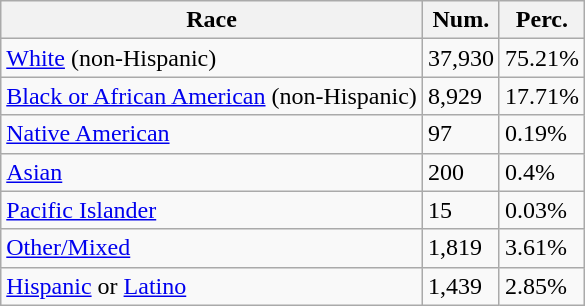<table class="wikitable">
<tr>
<th>Race</th>
<th>Num.</th>
<th>Perc.</th>
</tr>
<tr>
<td><a href='#'>White</a> (non-Hispanic)</td>
<td>37,930</td>
<td>75.21%</td>
</tr>
<tr>
<td><a href='#'>Black or African American</a> (non-Hispanic)</td>
<td>8,929</td>
<td>17.71%</td>
</tr>
<tr>
<td><a href='#'>Native American</a></td>
<td>97</td>
<td>0.19%</td>
</tr>
<tr>
<td><a href='#'>Asian</a></td>
<td>200</td>
<td>0.4%</td>
</tr>
<tr>
<td><a href='#'>Pacific Islander</a></td>
<td>15</td>
<td>0.03%</td>
</tr>
<tr>
<td><a href='#'>Other/Mixed</a></td>
<td>1,819</td>
<td>3.61%</td>
</tr>
<tr>
<td><a href='#'>Hispanic</a> or <a href='#'>Latino</a></td>
<td>1,439</td>
<td>2.85%</td>
</tr>
</table>
